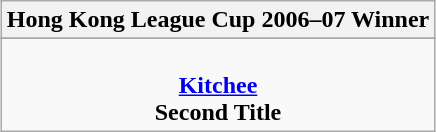<table class="wikitable" style="text-align: center; margin: 0 auto;">
<tr>
<th>Hong Kong League Cup 2006–07 Winner</th>
</tr>
<tr>
</tr>
<tr>
<td><br><strong><a href='#'>Kitchee</a></strong><br><strong>Second Title</strong></td>
</tr>
</table>
